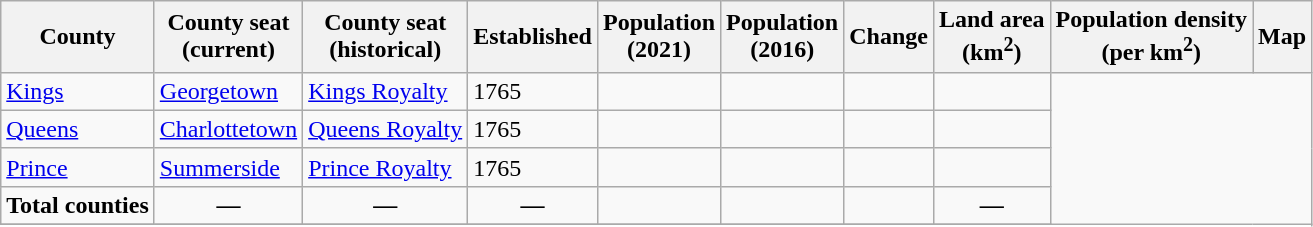<table class="wikitable sortable">
<tr>
<th scope="col">County</th>
<th scope="col">County seat<br>(current)</th>
<th scope="col">County seat<br>(historical)</th>
<th scope="col">Established</th>
<th scope="col">Population<br>(2021)</th>
<th scope="col">Population<br>(2016)</th>
<th scope="col">Change<br></th>
<th scope="col">Land area<br>(km<sup>2</sup>)</th>
<th scope="col">Population density<br>(per km<sup>2</sup>)</th>
<th scope="col">Map</th>
</tr>
<tr>
<td scope="row"><a href='#'>Kings</a></td>
<td><a href='#'>Georgetown</a></td>
<td><a href='#'>Kings Royalty</a></td>
<td>1765</td>
<td></td>
<td align=center></td>
<td align=center></td>
<td align=center></td>
</tr>
<tr>
<td scope="row"><a href='#'>Queens</a></td>
<td><a href='#'>Charlottetown</a></td>
<td><a href='#'>Queens Royalty</a></td>
<td>1765</td>
<td></td>
<td align=center></td>
<td align=center></td>
<td align=center></td>
</tr>
<tr>
<td scope="row"><a href='#'>Prince</a></td>
<td><a href='#'>Summerside</a></td>
<td><a href='#'>Prince Royalty</a></td>
<td>1765</td>
<td></td>
<td align=center></td>
<td align=center></td>
<td align=center></td>
</tr>
<tr class="sortbottom" style="text-align:center;" style="background: #f2f2f2;">
<td align=left><strong>Total counties</strong></td>
<td align=center><strong>—</strong></td>
<td align=center><strong>—</strong></td>
<td align=center><strong>—</strong></td>
<td></td>
<td align=center><strong></strong></td>
<td align=center><strong></strong></td>
<td align=center><strong>—</strong></td>
</tr>
<tr>
</tr>
</table>
